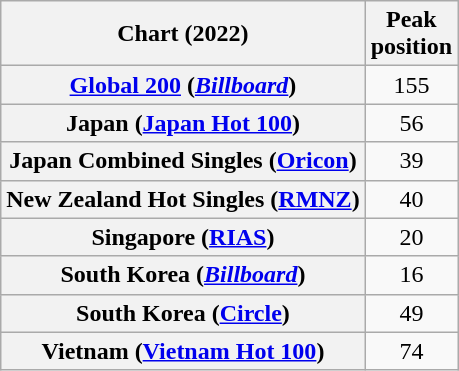<table class="wikitable sortable plainrowheaders" style="text-align:center">
<tr>
<th scope="col">Chart (2022)</th>
<th scope="col">Peak<br>position</th>
</tr>
<tr>
<th scope="row"><a href='#'>Global 200</a> (<em><a href='#'>Billboard</a></em>)</th>
<td>155</td>
</tr>
<tr>
<th scope="row">Japan (<a href='#'>Japan Hot 100</a>)</th>
<td>56</td>
</tr>
<tr>
<th scope="row">Japan Combined Singles (<a href='#'>Oricon</a>)</th>
<td>39</td>
</tr>
<tr>
<th scope="row">New Zealand Hot Singles (<a href='#'>RMNZ</a>)</th>
<td>40</td>
</tr>
<tr>
<th scope="row">Singapore (<a href='#'>RIAS</a>)</th>
<td>20</td>
</tr>
<tr>
<th scope="row">South Korea (<em><a href='#'>Billboard</a></em>)</th>
<td>16</td>
</tr>
<tr>
<th scope="row">South Korea (<a href='#'>Circle</a>)</th>
<td>49</td>
</tr>
<tr>
<th scope="row">Vietnam (<a href='#'>Vietnam Hot 100</a>)</th>
<td>74</td>
</tr>
</table>
